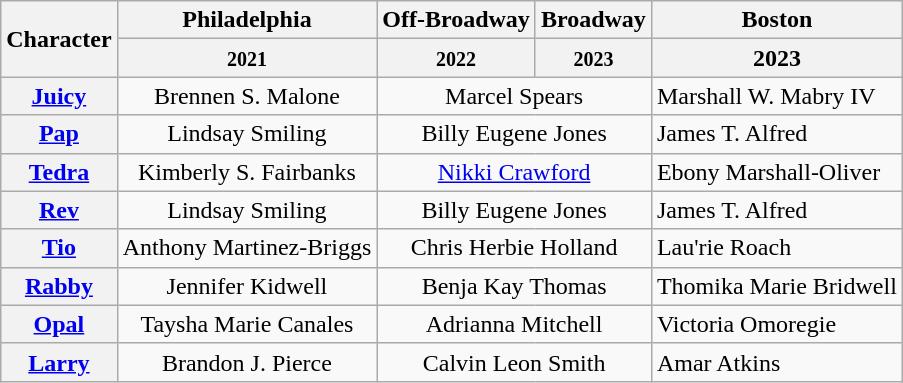<table class="wikitable">
<tr>
<th rowspan="2">Character</th>
<th>Philadelphia</th>
<th>Off-Broadway</th>
<th>Broadway</th>
<th>Boston</th>
</tr>
<tr>
<th><small>2021</small></th>
<th><small>2022</small></th>
<th><small>2023</small></th>
<th>2023</th>
</tr>
<tr>
<th><a href='#'>Juicy</a></th>
<td align="center">Brennen S. Malone</td>
<td colspan="2" align="center">Marcel Spears</td>
<td>Marshall W. Mabry IV</td>
</tr>
<tr>
<th><a href='#'>Pap</a></th>
<td align="center">Lindsay Smiling</td>
<td colspan="2" align="center">Billy Eugene Jones</td>
<td>James T. Alfred</td>
</tr>
<tr>
<th><a href='#'>Tedra</a></th>
<td align="center">Kimberly S. Fairbanks</td>
<td colspan="2" align="center"><a href='#'>Nikki Crawford</a></td>
<td>Ebony Marshall-Oliver</td>
</tr>
<tr>
<th><a href='#'>Rev</a></th>
<td align="center">Lindsay Smiling</td>
<td colspan="2" align="center">Billy Eugene Jones</td>
<td>James T. Alfred</td>
</tr>
<tr>
<th><a href='#'>Tio</a></th>
<td align="center">Anthony Martinez-Briggs</td>
<td colspan="2" align="center">Chris Herbie Holland</td>
<td>Lau'rie Roach</td>
</tr>
<tr>
<th><a href='#'>Rabby</a></th>
<td align="center">Jennifer Kidwell</td>
<td colspan="2" align="center">Benja Kay Thomas</td>
<td>Thomika Marie Bridwell</td>
</tr>
<tr>
<th><a href='#'>Opal</a></th>
<td align="center">Taysha Marie Canales</td>
<td colspan="2" align="center">Adrianna Mitchell</td>
<td>Victoria Omoregie</td>
</tr>
<tr>
<th><a href='#'>Larry</a></th>
<td align="center">Brandon J. Pierce</td>
<td colspan="2" align="center">Calvin Leon Smith</td>
<td>Amar Atkins</td>
</tr>
</table>
